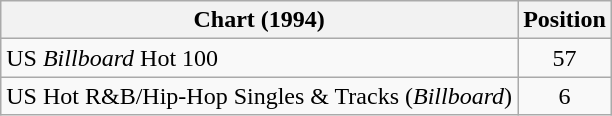<table Class = "wikitable sortable">
<tr>
<th>Chart (1994)</th>
<th>Position</th>
</tr>
<tr>
<td>US <em>Billboard</em> Hot 100</td>
<td align=center>57</td>
</tr>
<tr>
<td>US Hot R&B/Hip-Hop Singles & Tracks (<em>Billboard</em>)</td>
<td align=center>6</td>
</tr>
</table>
